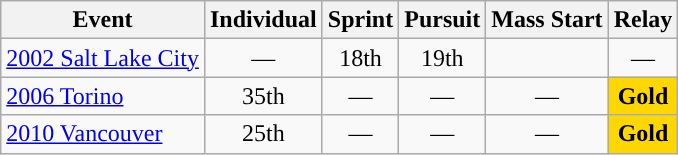<table class="wikitable" style="text-align: center;">
<tr ">
<th>Event</th>
<th>Individual</th>
<th>Sprint</th>
<th>Pursuit</th>
<th>Mass Start</th>
<th>Relay</th>
</tr>
<tr>
<td align=left> <a href='#'>2002 Salt Lake City</a></td>
<td>—</td>
<td>18th</td>
<td>19th</td>
<td></td>
<td>—</td>
</tr>
<tr>
<td align=left> <a href='#'>2006 Torino</a></td>
<td>35th</td>
<td>―</td>
<td>―</td>
<td>―</td>
<td style="background:gold"><strong>Gold</strong></td>
</tr>
<tr>
<td align=left> <a href='#'>2010 Vancouver</a></td>
<td>25th</td>
<td>―</td>
<td>―</td>
<td>―</td>
<td style="background:gold"><strong>Gold</strong></td>
</tr>
</table>
